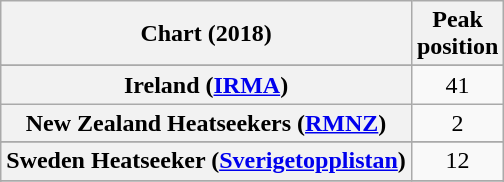<table class="wikitable sortable plainrowheaders" style="text-align:center">
<tr>
<th>Chart (2018)</th>
<th>Peak<br>position</th>
</tr>
<tr>
</tr>
<tr>
<th scope="row">Ireland (<a href='#'>IRMA</a>)</th>
<td>41</td>
</tr>
<tr>
<th scope="row">New Zealand Heatseekers (<a href='#'>RMNZ</a>)</th>
<td>2</td>
</tr>
<tr>
</tr>
<tr>
<th scope="row">Sweden Heatseeker (<a href='#'>Sverigetopplistan</a>)</th>
<td>12</td>
</tr>
<tr>
</tr>
<tr>
</tr>
</table>
